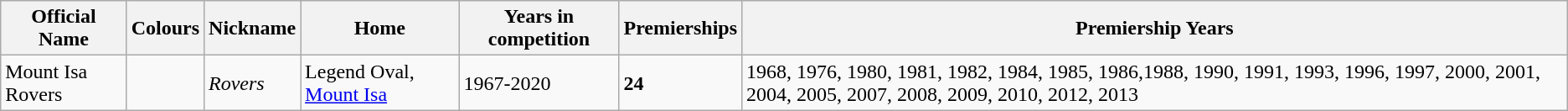<table class="wikitable">
<tr>
<th>Official Name</th>
<th>Colours</th>
<th>Nickname</th>
<th>Home</th>
<th>Years in competition</th>
<th>Premierships</th>
<th>Premiership Years</th>
</tr>
<tr>
<td>Mount Isa Rovers</td>
<td></td>
<td><em>Rovers</em></td>
<td>Legend Oval, <a href='#'>Mount Isa</a></td>
<td>1967-2020</td>
<td><strong>24</strong></td>
<td>1968, 1976, 1980, 1981, 1982, 1984, 1985, 1986,1988, 1990, 1991, 1993, 1996, 1997, 2000, 2001, 2004, 2005, 2007, 2008, 2009, 2010, 2012, 2013</td>
</tr>
</table>
